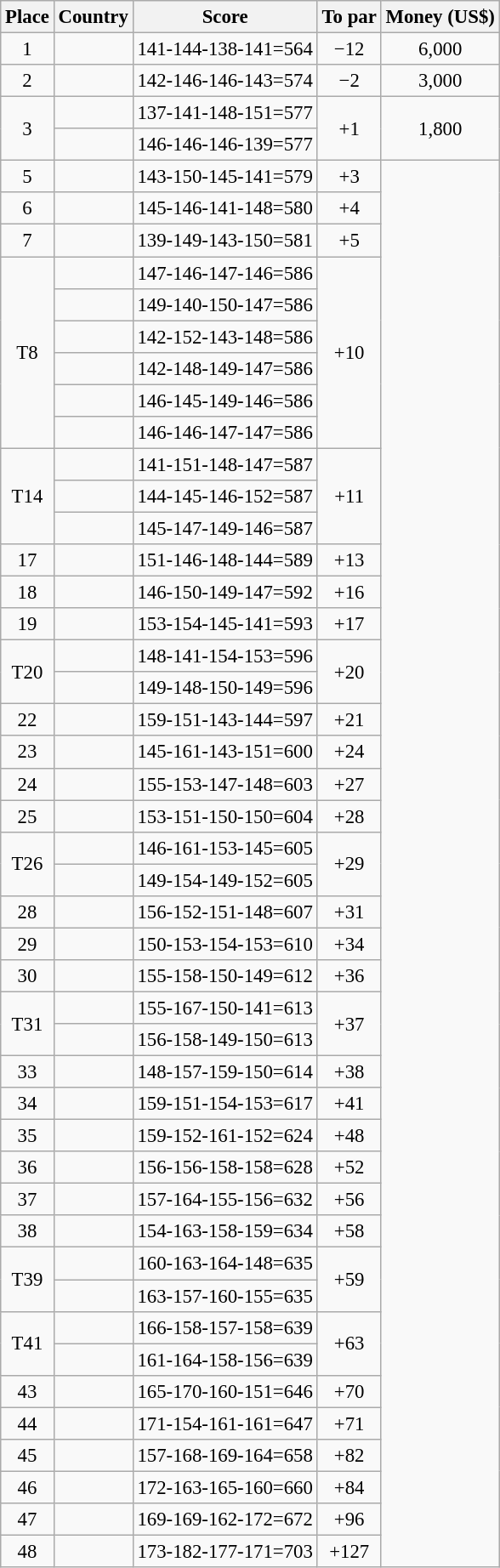<table class="wikitable" style="font-size:95%;">
<tr>
<th>Place</th>
<th>Country</th>
<th>Score</th>
<th>To par</th>
<th>Money (US$)</th>
</tr>
<tr>
<td align=center>1</td>
<td></td>
<td>141-144-138-141=564</td>
<td align=center>−12</td>
<td align=center>6,000</td>
</tr>
<tr>
<td align=center>2</td>
<td></td>
<td>142-146-146-143=574</td>
<td align=center>−2</td>
<td align=center>3,000</td>
</tr>
<tr>
<td rowspan=2 align=center>3</td>
<td></td>
<td>137-141-148-151=577</td>
<td rowspan=2 align=center>+1</td>
<td rowspan=2 align=center>1,800</td>
</tr>
<tr>
<td></td>
<td>146-146-146-139=577</td>
</tr>
<tr>
<td align=center>5</td>
<td></td>
<td>143-150-145-141=579</td>
<td align=center>+3</td>
<td rowspan=44></td>
</tr>
<tr>
<td align=center>6</td>
<td></td>
<td>145-146-141-148=580</td>
<td align=center>+4</td>
</tr>
<tr>
<td align=center>7</td>
<td></td>
<td>139-149-143-150=581</td>
<td align=center>+5</td>
</tr>
<tr>
<td rowspan=6 align=center>T8</td>
<td></td>
<td>147-146-147-146=586</td>
<td rowspan=6 align=center>+10</td>
</tr>
<tr>
<td></td>
<td>149-140-150-147=586</td>
</tr>
<tr>
<td></td>
<td>142-152-143-148=586</td>
</tr>
<tr>
<td></td>
<td>142-148-149-147=586</td>
</tr>
<tr>
<td></td>
<td>146-145-149-146=586</td>
</tr>
<tr>
<td></td>
<td>146-146-147-147=586</td>
</tr>
<tr>
<td rowspan=3 align=center>T14</td>
<td></td>
<td>141-151-148-147=587</td>
<td rowspan=3 align=center>+11</td>
</tr>
<tr>
<td></td>
<td>144-145-146-152=587</td>
</tr>
<tr>
<td></td>
<td>145-147-149-146=587</td>
</tr>
<tr>
<td align=center>17</td>
<td></td>
<td>151-146-148-144=589</td>
<td align=center>+13</td>
</tr>
<tr>
<td align=center>18</td>
<td></td>
<td>146-150-149-147=592</td>
<td align=center>+16</td>
</tr>
<tr>
<td align=center>19</td>
<td></td>
<td>153-154-145-141=593</td>
<td align=center>+17</td>
</tr>
<tr>
<td rowspan=2 align=center>T20</td>
<td></td>
<td>148-141-154-153=596</td>
<td rowspan=2 align=center>+20</td>
</tr>
<tr>
<td></td>
<td>149-148-150-149=596</td>
</tr>
<tr>
<td align=center>22</td>
<td></td>
<td>159-151-143-144=597</td>
<td align=center>+21</td>
</tr>
<tr>
<td align=center>23</td>
<td></td>
<td>145-161-143-151=600</td>
<td align=center>+24</td>
</tr>
<tr>
<td align=center>24</td>
<td></td>
<td>155-153-147-148=603</td>
<td align=center>+27</td>
</tr>
<tr>
<td align=center>25</td>
<td></td>
<td>153-151-150-150=604</td>
<td align=center>+28</td>
</tr>
<tr>
<td rowspan=2 align=center>T26</td>
<td></td>
<td>146-161-153-145=605</td>
<td rowspan=2 align=center>+29</td>
</tr>
<tr>
<td></td>
<td>149-154-149-152=605</td>
</tr>
<tr>
<td align=center>28</td>
<td></td>
<td>156-152-151-148=607</td>
<td align=center>+31</td>
</tr>
<tr>
<td align=center>29</td>
<td></td>
<td>150-153-154-153=610</td>
<td align=center>+34</td>
</tr>
<tr>
<td align=center>30</td>
<td></td>
<td>155-158-150-149=612</td>
<td align=center>+36</td>
</tr>
<tr>
<td rowspan=2 align=center>T31</td>
<td></td>
<td>155-167-150-141=613</td>
<td rowspan=2 align=center>+37</td>
</tr>
<tr>
<td></td>
<td>156-158-149-150=613</td>
</tr>
<tr>
<td align=center>33</td>
<td></td>
<td>148-157-159-150=614</td>
<td align=center>+38</td>
</tr>
<tr>
<td align=center>34</td>
<td></td>
<td>159-151-154-153=617</td>
<td align=center>+41</td>
</tr>
<tr>
<td align=center>35</td>
<td></td>
<td>159-152-161-152=624</td>
<td align=center>+48</td>
</tr>
<tr>
<td align=center>36</td>
<td></td>
<td>156-156-158-158=628</td>
<td align=center>+52</td>
</tr>
<tr>
<td align=center>37</td>
<td></td>
<td>157-164-155-156=632</td>
<td align=center>+56</td>
</tr>
<tr>
<td align=center>38</td>
<td></td>
<td>154-163-158-159=634</td>
<td align=center>+58</td>
</tr>
<tr>
<td rowspan=2 align=center>T39</td>
<td></td>
<td>160-163-164-148=635</td>
<td rowspan=2 align=center>+59</td>
</tr>
<tr>
<td></td>
<td>163-157-160-155=635</td>
</tr>
<tr>
<td rowspan=2 align=center>T41</td>
<td></td>
<td>166-158-157-158=639</td>
<td rowspan=2 align=center>+63</td>
</tr>
<tr>
<td></td>
<td>161-164-158-156=639</td>
</tr>
<tr>
<td align=center>43</td>
<td></td>
<td>165-170-160-151=646</td>
<td align=center>+70</td>
</tr>
<tr>
<td align=center>44</td>
<td></td>
<td>171-154-161-161=647</td>
<td align=center>+71</td>
</tr>
<tr>
<td align=center>45</td>
<td></td>
<td>157-168-169-164=658</td>
<td align=center>+82</td>
</tr>
<tr>
<td align=center>46</td>
<td></td>
<td>172-163-165-160=660</td>
<td align=center>+84</td>
</tr>
<tr>
<td align=center>47</td>
<td></td>
<td>169-169-162-172=672</td>
<td align=center>+96</td>
</tr>
<tr>
<td align=center>48</td>
<td></td>
<td>173-182-177-171=703</td>
<td align=center>+127</td>
</tr>
</table>
